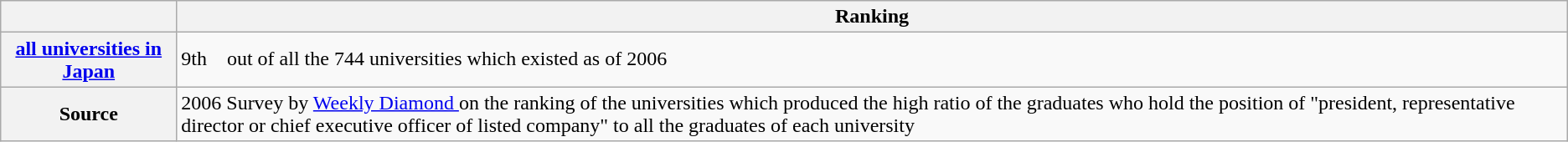<table class="wikitable">
<tr>
<th></th>
<th>Ranking</th>
</tr>
<tr>
<th><a href='#'>all universities in Japan</a></th>
<td>9th　out of all the 744 universities which existed as of 2006</td>
</tr>
<tr>
<th>Source</th>
<td>2006 Survey by <a href='#'>Weekly Diamond </a> on the ranking of the universities which produced the high ratio of the graduates who hold the position of "president, representative director or chief executive officer of listed company" to all the graduates of each university</td>
</tr>
</table>
